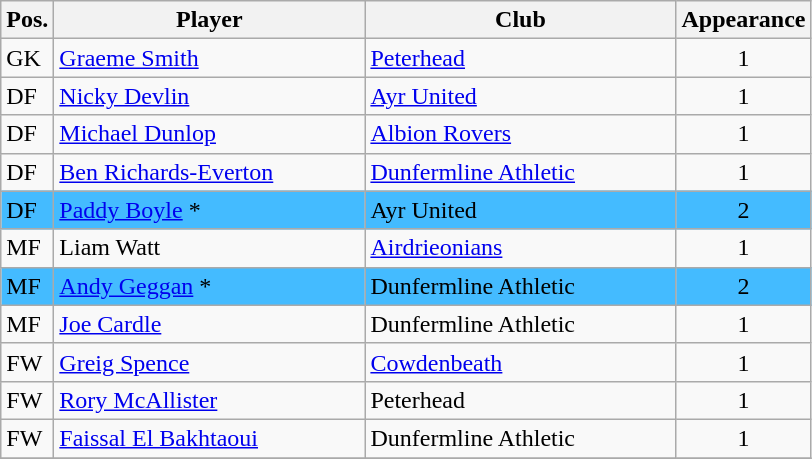<table class="wikitable">
<tr>
<th>Pos.</th>
<th>Player</th>
<th>Club</th>
<th>Appearance</th>
</tr>
<tr>
<td>GK</td>
<td style="width:200px;"><a href='#'>Graeme Smith</a></td>
<td style="width:200px;"><a href='#'>Peterhead</a></td>
<td align="center">1</td>
</tr>
<tr>
<td>DF</td>
<td><a href='#'>Nicky Devlin</a></td>
<td><a href='#'>Ayr United</a></td>
<td align="center">1</td>
</tr>
<tr>
<td>DF</td>
<td><a href='#'>Michael Dunlop</a></td>
<td><a href='#'>Albion Rovers</a></td>
<td align="center">1</td>
</tr>
<tr>
<td>DF</td>
<td><a href='#'>Ben Richards-Everton</a></td>
<td><a href='#'>Dunfermline Athletic</a></td>
<td align="center">1</td>
</tr>
<tr style="background:#44bbff;">
<td>DF</td>
<td><a href='#'>Paddy Boyle</a> *</td>
<td>Ayr United</td>
<td align="center">2</td>
</tr>
<tr>
<td>MF</td>
<td>Liam Watt</td>
<td><a href='#'>Airdrieonians</a></td>
<td align="center">1</td>
</tr>
<tr style="background:#44bbff;">
<td>MF</td>
<td><a href='#'>Andy Geggan</a> *</td>
<td>Dunfermline Athletic</td>
<td align="center">2</td>
</tr>
<tr>
<td>MF</td>
<td><a href='#'>Joe Cardle</a></td>
<td>Dunfermline Athletic</td>
<td align="center">1</td>
</tr>
<tr>
<td>FW</td>
<td><a href='#'>Greig Spence</a></td>
<td><a href='#'>Cowdenbeath</a></td>
<td align="center">1</td>
</tr>
<tr>
<td>FW</td>
<td><a href='#'>Rory McAllister</a></td>
<td>Peterhead</td>
<td align="center">1</td>
</tr>
<tr>
<td>FW</td>
<td><a href='#'>Faissal El Bakhtaoui</a></td>
<td>Dunfermline Athletic</td>
<td align="center">1</td>
</tr>
<tr>
</tr>
</table>
